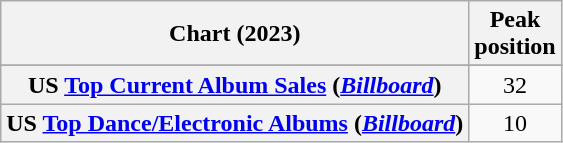<table class="wikitable plainrowheaders" style="text-align:center">
<tr>
<th scope="col">Chart (2023)</th>
<th scope="col">Peak<br>position</th>
</tr>
<tr>
</tr>
<tr>
</tr>
<tr>
<th scope="row">US <a href='#'>Top Current Album Sales</a> (<em><a href='#'>Billboard</a></em>)</th>
<td>32</td>
</tr>
<tr>
<th scope="row">US <a href='#'>Top Dance/Electronic Albums</a> (<em><a href='#'>Billboard</a></em>)</th>
<td>10</td>
</tr>
</table>
